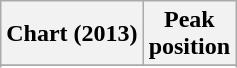<table class="wikitable sortable plainrowheaders">
<tr>
<th>Chart (2013)</th>
<th>Peak<br>position</th>
</tr>
<tr>
</tr>
<tr>
</tr>
</table>
